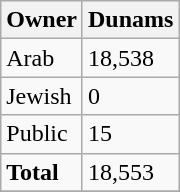<table class="wikitable">
<tr>
<th>Owner</th>
<th>Dunams</th>
</tr>
<tr>
<td>Arab</td>
<td>18,538</td>
</tr>
<tr>
<td>Jewish</td>
<td>0</td>
</tr>
<tr>
<td>Public</td>
<td>15</td>
</tr>
<tr>
<td><strong>Total</strong></td>
<td>18,553</td>
</tr>
<tr>
</tr>
</table>
